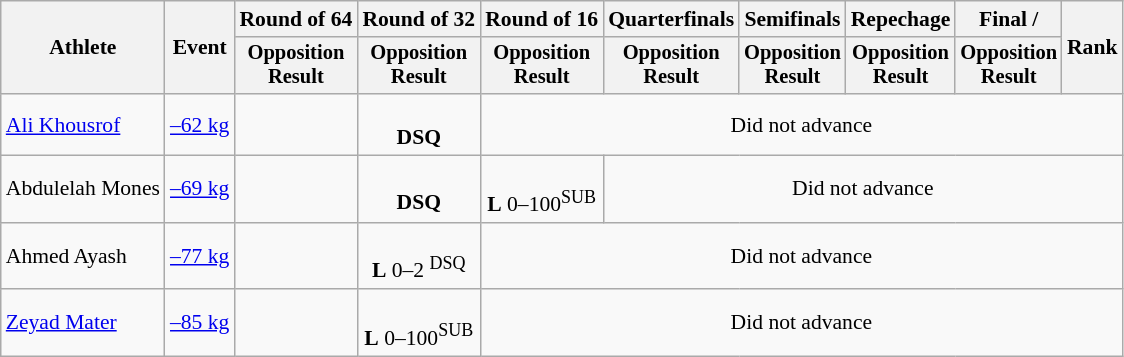<table class=wikitable style=font-size:90%;text-align:center>
<tr>
<th rowspan="2">Athlete</th>
<th rowspan="2">Event</th>
<th>Round of 64</th>
<th>Round of 32</th>
<th>Round of 16</th>
<th>Quarterfinals</th>
<th>Semifinals</th>
<th>Repechage</th>
<th>Final / </th>
<th rowspan=2>Rank</th>
</tr>
<tr style="font-size:95%">
<th>Opposition<br>Result</th>
<th>Opposition<br>Result</th>
<th>Opposition<br>Result</th>
<th>Opposition<br>Result</th>
<th>Opposition<br>Result</th>
<th>Opposition<br>Result</th>
<th>Opposition<br>Result</th>
</tr>
<tr>
<td align=left><a href='#'>Ali Khousrof</a></td>
<td align=left><a href='#'>–62 kg</a></td>
<td></td>
<td><br><strong>DSQ</strong></td>
<td colspan=6>Did not advance</td>
</tr>
<tr>
<td align=left>Abdulelah Mones</td>
<td align=left><a href='#'>–69 kg</a></td>
<td></td>
<td><br><strong>DSQ</strong></td>
<td><br><strong>L</strong> 0–100<sup>SUB</sup></td>
<td colspan=5>Did not advance</td>
</tr>
<tr>
<td align=left>Ahmed Ayash</td>
<td align=left><a href='#'>–77 kg</a></td>
<td></td>
<td><br><strong>L</strong> 0–2 <sup>DSQ</sup></td>
<td colspan=6>Did not advance</td>
</tr>
<tr>
<td align=left><a href='#'>Zeyad Mater</a></td>
<td align=left><a href='#'>–85 kg</a></td>
<td></td>
<td><br><strong>L</strong> 0–100<sup>SUB</sup></td>
<td colspan=6>Did not advance</td>
</tr>
</table>
